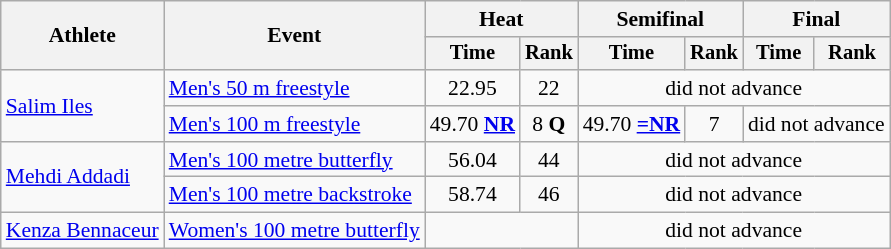<table class=wikitable style="font-size:90%">
<tr>
<th rowspan="2">Athlete</th>
<th rowspan="2">Event</th>
<th colspan="2">Heat</th>
<th colspan="2">Semifinal</th>
<th colspan="2">Final</th>
</tr>
<tr style="font-size:95%">
<th>Time</th>
<th>Rank</th>
<th>Time</th>
<th>Rank</th>
<th>Time</th>
<th>Rank</th>
</tr>
<tr align=center>
<td align=left rowspan=2><a href='#'>Salim Iles</a></td>
<td align=left><a href='#'>Men's 50 m freestyle</a></td>
<td>22.95</td>
<td>22</td>
<td colspan=4>did not advance</td>
</tr>
<tr align=center>
<td align=left><a href='#'>Men's 100 m freestyle</a></td>
<td>49.70 <strong><a href='#'>NR</a></strong></td>
<td>8 <strong>Q</strong></td>
<td>49.70 <strong><a href='#'>=NR</a></strong></td>
<td>7</td>
<td colspan=2>did not advance</td>
</tr>
<tr align=center>
<td align=left rowspan=2><a href='#'>Mehdi Addadi</a></td>
<td align=left><a href='#'>Men's 100 metre butterfly</a></td>
<td>56.04</td>
<td>44</td>
<td colspan=4>did not advance</td>
</tr>
<tr align=center>
<td align=left><a href='#'>Men's 100 metre backstroke</a></td>
<td>58.74</td>
<td>46</td>
<td colspan=4>did not advance</td>
</tr>
<tr align=center>
<td align=left><a href='#'>Kenza Bennaceur</a></td>
<td align=left><a href='#'>Women's 100 metre butterfly</a></td>
<td colspan=2></td>
<td colspan=4>did not advance</td>
</tr>
</table>
